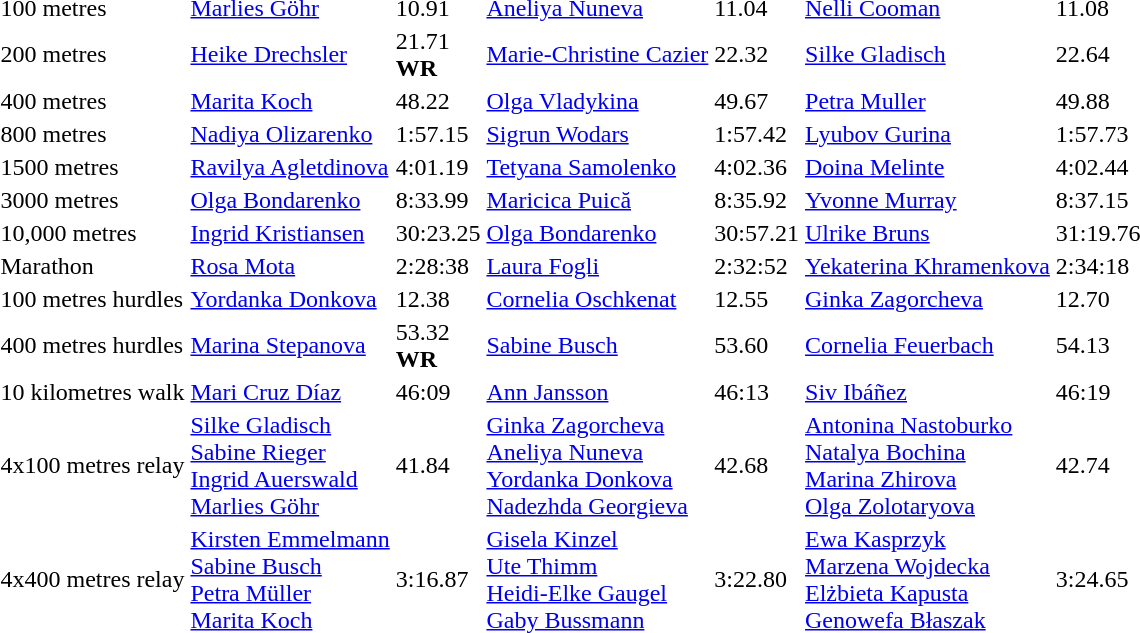<table>
<tr>
<td>100 metres<br></td>
<td><a href='#'>Marlies Göhr</a><br></td>
<td>10.91</td>
<td><a href='#'>Aneliya Nuneva</a><br></td>
<td>11.04</td>
<td><a href='#'>Nelli Cooman</a><br></td>
<td>11.08</td>
</tr>
<tr>
<td>200 metres<br></td>
<td><a href='#'>Heike Drechsler</a><br></td>
<td>21.71<br><strong>WR</strong></td>
<td><a href='#'>Marie-Christine Cazier</a><br></td>
<td>22.32</td>
<td><a href='#'>Silke Gladisch</a><br></td>
<td>22.64</td>
</tr>
<tr>
<td>400 metres<br></td>
<td><a href='#'>Marita Koch</a><br></td>
<td>48.22</td>
<td><a href='#'>Olga Vladykina</a><br></td>
<td>49.67</td>
<td><a href='#'>Petra Muller</a><br></td>
<td>49.88</td>
</tr>
<tr>
<td>800 metres<br></td>
<td><a href='#'>Nadiya Olizarenko</a><br></td>
<td>1:57.15</td>
<td><a href='#'>Sigrun Wodars</a><br></td>
<td>1:57.42</td>
<td><a href='#'>Lyubov Gurina</a><br></td>
<td>1:57.73</td>
</tr>
<tr>
<td>1500 metres<br></td>
<td><a href='#'>Ravilya Agletdinova</a><br></td>
<td>4:01.19</td>
<td><a href='#'>Tetyana Samolenko</a><br></td>
<td>4:02.36</td>
<td><a href='#'>Doina Melinte</a><br></td>
<td>4:02.44</td>
</tr>
<tr>
<td>3000 metres<br></td>
<td><a href='#'>Olga Bondarenko</a><br></td>
<td>8:33.99</td>
<td><a href='#'>Maricica Puică</a><br></td>
<td>8:35.92</td>
<td><a href='#'>Yvonne Murray</a><br></td>
<td>8:37.15</td>
</tr>
<tr>
<td>10,000 metres<br></td>
<td><a href='#'>Ingrid Kristiansen</a><br></td>
<td>30:23.25</td>
<td><a href='#'>Olga Bondarenko</a><br></td>
<td>30:57.21</td>
<td><a href='#'>Ulrike Bruns</a><br></td>
<td>31:19.76</td>
</tr>
<tr>
<td>Marathon<br></td>
<td><a href='#'>Rosa Mota</a><br></td>
<td>2:28:38</td>
<td><a href='#'>Laura Fogli</a><br></td>
<td>2:32:52</td>
<td><a href='#'>Yekaterina Khramenkova</a><br></td>
<td>2:34:18</td>
</tr>
<tr>
<td>100 metres hurdles<br></td>
<td><a href='#'>Yordanka Donkova</a><br></td>
<td>12.38</td>
<td><a href='#'>Cornelia Oschkenat</a><br></td>
<td>12.55</td>
<td><a href='#'>Ginka Zagorcheva</a><br></td>
<td>12.70</td>
</tr>
<tr>
<td>400 metres hurdles<br></td>
<td><a href='#'>Marina Stepanova</a><br></td>
<td>53.32<br><strong>WR</strong></td>
<td><a href='#'>Sabine Busch</a><br></td>
<td>53.60</td>
<td><a href='#'>Cornelia Feuerbach</a><br></td>
<td>54.13</td>
</tr>
<tr>
<td>10 kilometres walk<br></td>
<td><a href='#'>Mari Cruz Díaz</a><br></td>
<td>46:09</td>
<td><a href='#'>Ann Jansson</a><br></td>
<td>46:13</td>
<td><a href='#'>Siv Ibáñez</a><br></td>
<td>46:19</td>
</tr>
<tr>
<td>4x100 metres relay<br></td>
<td><a href='#'>Silke Gladisch</a><br><a href='#'>Sabine Rieger</a><br><a href='#'>Ingrid Auerswald</a><br><a href='#'>Marlies Göhr</a><br></td>
<td>41.84</td>
<td><a href='#'>Ginka Zagorcheva</a><br><a href='#'>Aneliya Nuneva</a><br><a href='#'>Yordanka Donkova</a><br><a href='#'>Nadezhda Georgieva</a><br></td>
<td>42.68</td>
<td><a href='#'>Antonina Nastoburko</a><br> <a href='#'>Natalya Bochina</a><br> <a href='#'>Marina Zhirova</a><br> <a href='#'>Olga Zolotaryova</a><br></td>
<td>42.74</td>
</tr>
<tr>
<td>4x400 metres relay<br></td>
<td><a href='#'>Kirsten Emmelmann</a><br><a href='#'>Sabine Busch</a><br><a href='#'>Petra Müller</a><br><a href='#'>Marita Koch</a><br></td>
<td>3:16.87</td>
<td><a href='#'>Gisela Kinzel</a><br><a href='#'>Ute Thimm</a><br><a href='#'>Heidi-Elke Gaugel</a><br><a href='#'>Gaby Bussmann</a><br></td>
<td>3:22.80</td>
<td><a href='#'>Ewa Kasprzyk</a><br><a href='#'>Marzena Wojdecka</a><br><a href='#'>Elżbieta Kapusta</a><br><a href='#'>Genowefa Błaszak</a><br></td>
<td>3:24.65</td>
</tr>
</table>
